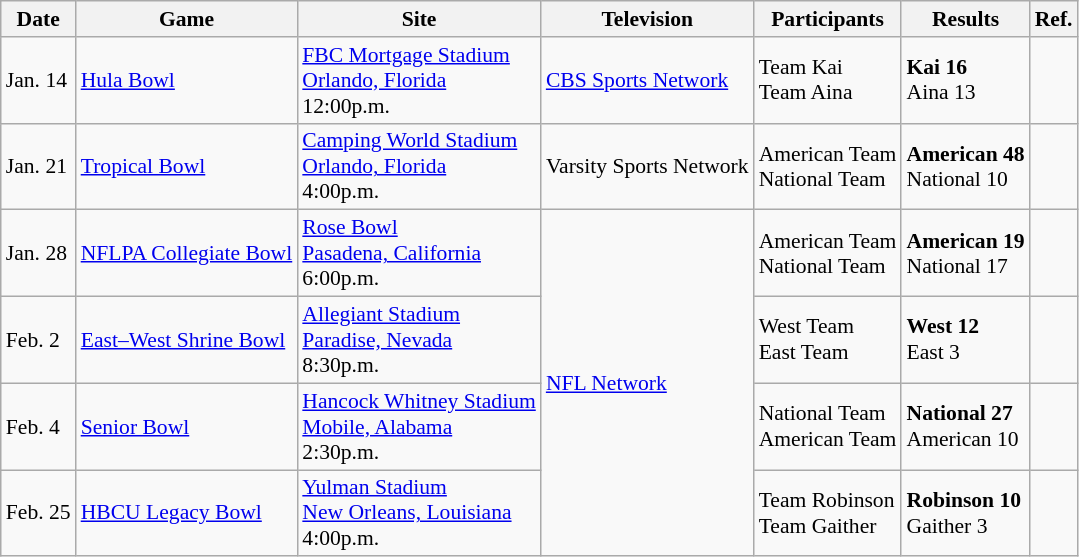<table class="wikitable" style="font-size:90%;">
<tr>
<th>Date</th>
<th>Game</th>
<th>Site</th>
<th>Television</th>
<th>Participants</th>
<th>Results</th>
<th>Ref.</th>
</tr>
<tr>
<td>Jan. 14</td>
<td><a href='#'>Hula Bowl</a></td>
<td><a href='#'>FBC Mortgage Stadium</a><br><a href='#'>Orlando, Florida</a><br>12:00p.m.</td>
<td><a href='#'>CBS Sports Network</a></td>
<td>Team Kai<br>Team Aina</td>
<td><strong>Kai 16</strong><br>Aina 13</td>
<td></td>
</tr>
<tr>
<td>Jan. 21</td>
<td><a href='#'>Tropical Bowl</a></td>
<td><a href='#'>Camping World Stadium</a><br><a href='#'>Orlando, Florida</a><br>4:00p.m.</td>
<td>Varsity Sports Network</td>
<td>American Team<br>National Team</td>
<td><strong>American 48</strong><br>National 10</td>
<td></td>
</tr>
<tr>
<td>Jan. 28</td>
<td><a href='#'>NFLPA Collegiate Bowl</a></td>
<td><a href='#'>Rose Bowl</a><br><a href='#'>Pasadena, California</a><br>6:00p.m.</td>
<td rowspan=4><a href='#'>NFL Network</a></td>
<td>American Team<br>National Team</td>
<td><strong>American 19</strong><br>National 17</td>
<td></td>
</tr>
<tr>
<td>Feb. 2</td>
<td><a href='#'>East–West Shrine Bowl</a></td>
<td><a href='#'>Allegiant Stadium</a><br><a href='#'>Paradise, Nevada</a><br>8:30p.m.</td>
<td>West Team<br>East Team</td>
<td><strong>West 12</strong><br>East 3</td>
<td></td>
</tr>
<tr>
<td>Feb. 4</td>
<td><a href='#'>Senior Bowl</a></td>
<td><a href='#'>Hancock Whitney Stadium</a><br><a href='#'>Mobile, Alabama</a><br>2:30p.m.</td>
<td>National Team<br>American Team</td>
<td><strong>National 27</strong><br>American 10</td>
<td></td>
</tr>
<tr>
<td>Feb. 25</td>
<td><a href='#'>HBCU Legacy Bowl</a></td>
<td><a href='#'>Yulman Stadium</a><br><a href='#'>New Orleans, Louisiana</a><br>4:00p.m.</td>
<td>Team Robinson<br>Team Gaither</td>
<td><strong>Robinson 10</strong><br>Gaither 3</td>
<td></td>
</tr>
</table>
